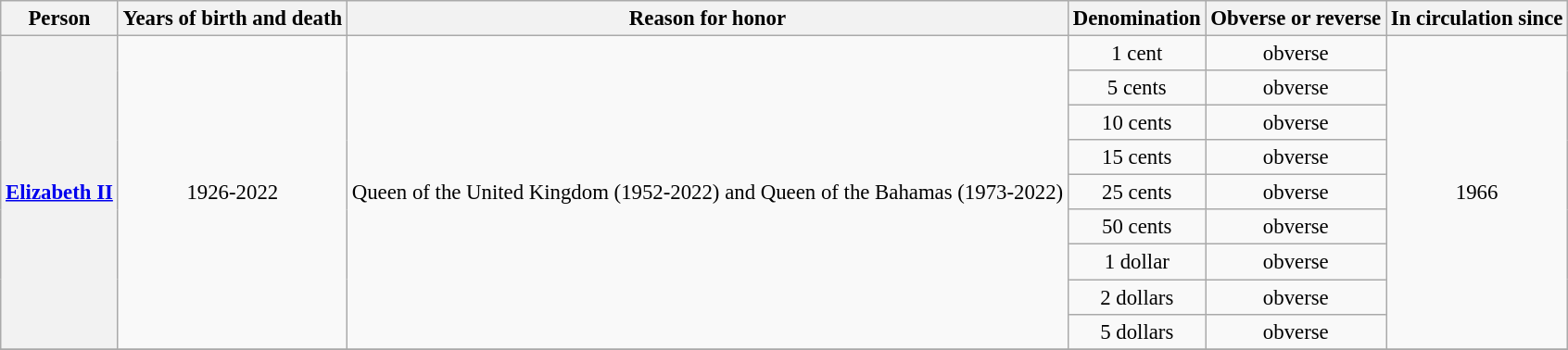<table class="wikitable" style="font-size:95%; text-align:center;">
<tr>
<th>Person</th>
<th>Years of birth and death</th>
<th>Reason for honor</th>
<th>Denomination</th>
<th>Obverse or reverse</th>
<th>In circulation since</th>
</tr>
<tr>
<th rowspan="9"><a href='#'>Elizabeth II</a></th>
<td rowspan="9">1926-2022</td>
<td rowspan="9">Queen of the United Kingdom (1952-2022) and Queen of the Bahamas (1973-2022)</td>
<td>1 cent</td>
<td>obverse</td>
<td rowspan="9">1966</td>
</tr>
<tr>
<td>5 cents</td>
<td>obverse</td>
</tr>
<tr>
<td>10 cents</td>
<td>obverse</td>
</tr>
<tr>
<td>15 cents</td>
<td>obverse</td>
</tr>
<tr>
<td>25 cents</td>
<td>obverse</td>
</tr>
<tr>
<td>50 cents</td>
<td>obverse</td>
</tr>
<tr>
<td>1 dollar</td>
<td>obverse</td>
</tr>
<tr>
<td>2 dollars</td>
<td>obverse</td>
</tr>
<tr>
<td>5 dollars</td>
<td>obverse</td>
</tr>
<tr>
</tr>
</table>
